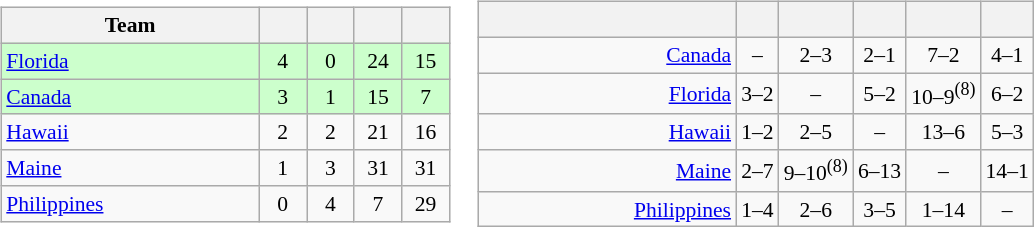<table>
<tr>
<td><br><table class="wikitable" style="text-align: center; font-size: 90%;">
<tr>
<th width=165>Team</th>
<th width=25></th>
<th width=25></th>
<th width=25></th>
<th width=25></th>
</tr>
<tr bgcolor="#ccffcc">
<td align="left"> <a href='#'>Florida</a></td>
<td>4</td>
<td>0</td>
<td>24</td>
<td>15</td>
</tr>
<tr bgcolor="#ccffcc">
<td align="left"> <a href='#'>Canada</a></td>
<td>3</td>
<td>1</td>
<td>15</td>
<td>7</td>
</tr>
<tr>
<td align="left"> <a href='#'>Hawaii</a></td>
<td>2</td>
<td>2</td>
<td>21</td>
<td>16</td>
</tr>
<tr>
<td align="left"> <a href='#'>Maine</a></td>
<td>1</td>
<td>3</td>
<td>31</td>
<td>31</td>
</tr>
<tr>
<td align="left"> <a href='#'>Philippines</a></td>
<td>0</td>
<td>4</td>
<td>7</td>
<td>29</td>
</tr>
</table>
</td>
<td><br><table class="wikitable" style="text-align:center; font-size:90%;">
<tr>
<th width=165> </th>
<th></th>
<th></th>
<th></th>
<th></th>
<th></th>
</tr>
<tr>
<td style="text-align:right;"><a href='#'>Canada</a> </td>
<td>–</td>
<td>2–3</td>
<td>2–1</td>
<td>7–2</td>
<td>4–1</td>
</tr>
<tr>
<td style="text-align:right;"><a href='#'>Florida</a> </td>
<td>3–2</td>
<td>–</td>
<td>5–2</td>
<td>10–9<sup>(8)</sup></td>
<td>6–2</td>
</tr>
<tr>
<td style="text-align:right;"><a href='#'>Hawaii</a> </td>
<td>1–2</td>
<td>2–5</td>
<td>–</td>
<td>13–6</td>
<td>5–3</td>
</tr>
<tr>
<td style="text-align:right;"><a href='#'>Maine</a> </td>
<td>2–7</td>
<td>9–10<sup>(8)</sup></td>
<td>6–13</td>
<td>–</td>
<td>14–1</td>
</tr>
<tr>
<td style="text-align:right;"><a href='#'>Philippines</a> </td>
<td>1–4</td>
<td>2–6</td>
<td>3–5</td>
<td>1–14</td>
<td>–</td>
</tr>
</table>
</td>
</tr>
</table>
